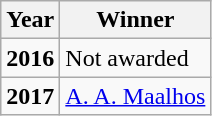<table class="wikitable">
<tr>
<th>Year</th>
<th>Winner</th>
</tr>
<tr>
<td align="center"><strong>2016</strong></td>
<td>Not awarded</td>
</tr>
<tr>
<td align="center"><strong>2017</strong></td>
<td> <a href='#'>A. A. Maalhos</a></td>
</tr>
</table>
